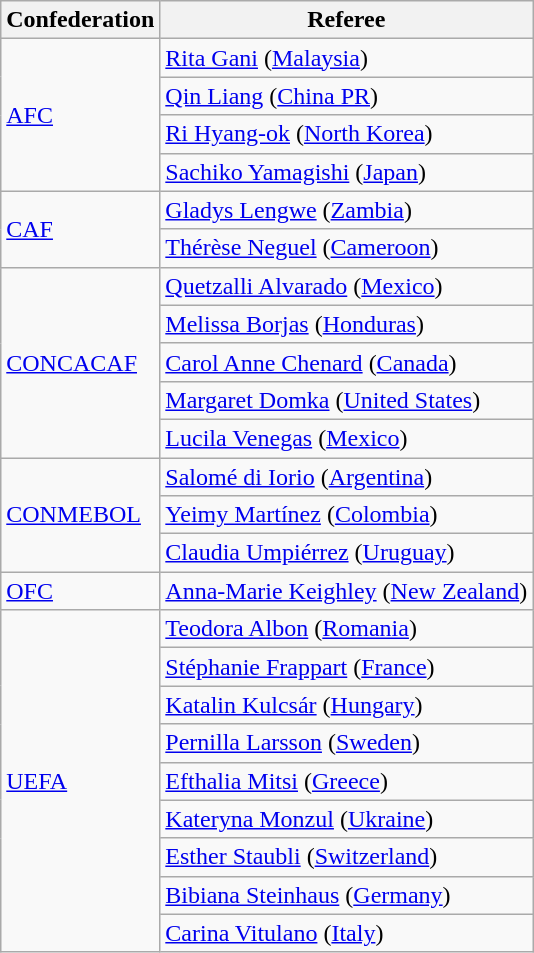<table class="wikitable">
<tr>
<th>Confederation</th>
<th>Referee</th>
</tr>
<tr>
<td rowspan="4"><a href='#'>AFC</a></td>
<td><a href='#'>Rita Gani</a> (<a href='#'>Malaysia</a>)</td>
</tr>
<tr>
<td><a href='#'>Qin Liang</a> (<a href='#'>China PR</a>)</td>
</tr>
<tr>
<td><a href='#'>Ri Hyang-ok</a> (<a href='#'>North Korea</a>)</td>
</tr>
<tr>
<td><a href='#'>Sachiko Yamagishi</a> (<a href='#'>Japan</a>)</td>
</tr>
<tr>
<td rowspan="2"><a href='#'>CAF</a></td>
<td><a href='#'>Gladys Lengwe</a> (<a href='#'>Zambia</a>)</td>
</tr>
<tr>
<td><a href='#'>Thérèse Neguel</a> (<a href='#'>Cameroon</a>)</td>
</tr>
<tr>
<td rowspan="5"><a href='#'>CONCACAF</a></td>
<td><a href='#'>Quetzalli Alvarado</a> (<a href='#'>Mexico</a>)</td>
</tr>
<tr>
<td><a href='#'>Melissa Borjas</a> (<a href='#'>Honduras</a>)</td>
</tr>
<tr>
<td><a href='#'>Carol Anne Chenard</a> (<a href='#'>Canada</a>)</td>
</tr>
<tr>
<td><a href='#'>Margaret Domka</a> (<a href='#'>United States</a>)</td>
</tr>
<tr>
<td><a href='#'>Lucila Venegas</a> (<a href='#'>Mexico</a>)</td>
</tr>
<tr>
<td rowspan="3"><a href='#'>CONMEBOL</a></td>
<td><a href='#'>Salomé di Iorio</a> (<a href='#'>Argentina</a>)</td>
</tr>
<tr>
<td><a href='#'>Yeimy Martínez</a> (<a href='#'>Colombia</a>)</td>
</tr>
<tr>
<td><a href='#'>Claudia Umpiérrez</a> (<a href='#'>Uruguay</a>)</td>
</tr>
<tr>
<td><a href='#'>OFC</a></td>
<td><a href='#'>Anna-Marie Keighley</a> (<a href='#'>New Zealand</a>)</td>
</tr>
<tr>
<td rowspan="9"><a href='#'>UEFA</a></td>
<td><a href='#'>Teodora Albon</a> (<a href='#'>Romania</a>)</td>
</tr>
<tr>
<td><a href='#'>Stéphanie Frappart</a> (<a href='#'>France</a>)</td>
</tr>
<tr>
<td><a href='#'>Katalin Kulcsár</a> (<a href='#'>Hungary</a>)</td>
</tr>
<tr>
<td><a href='#'>Pernilla Larsson</a> (<a href='#'>Sweden</a>)</td>
</tr>
<tr>
<td><a href='#'>Efthalia Mitsi</a> (<a href='#'>Greece</a>)</td>
</tr>
<tr>
<td><a href='#'>Kateryna Monzul</a> (<a href='#'>Ukraine</a>)</td>
</tr>
<tr>
<td><a href='#'>Esther Staubli</a> (<a href='#'>Switzerland</a>)</td>
</tr>
<tr>
<td><a href='#'>Bibiana Steinhaus</a> (<a href='#'>Germany</a>)</td>
</tr>
<tr>
<td><a href='#'>Carina Vitulano</a> (<a href='#'>Italy</a>)</td>
</tr>
</table>
